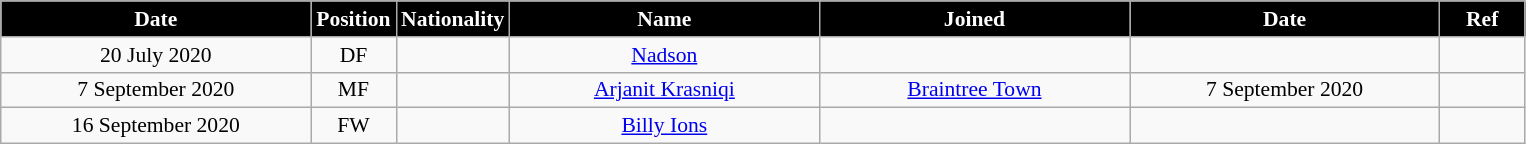<table class="wikitable"  style="text-align:center; font-size:90%; ">
<tr>
<th style="background:#000000; color:#fff; width:200px;">Date</th>
<th style="background:#000000; color:#fff; width:50px;">Position</th>
<th style="background:#000000; color:#fff; width:50px;">Nationality</th>
<th style="background:#000000; color:#fff; width:200px;">Name</th>
<th style="background:#000000; color:#fff; width:200px;">Joined</th>
<th style="background:#000000; color:#fff; width:200px;">Date</th>
<th style="background:#000000; color:#fff; width:50px;">Ref</th>
</tr>
<tr>
<td>20 July 2020</td>
<td>DF</td>
<td></td>
<td><a href='#'>Nadson</a></td>
<td></td>
<td></td>
<td></td>
</tr>
<tr>
<td>7 September 2020</td>
<td>MF</td>
<td></td>
<td><a href='#'>Arjanit Krasniqi</a></td>
<td><a href='#'>Braintree Town</a></td>
<td>7 September 2020</td>
<td></td>
</tr>
<tr>
<td>16 September 2020</td>
<td>FW</td>
<td></td>
<td><a href='#'>Billy Ions</a></td>
<td></td>
<td></td>
<td></td>
</tr>
</table>
